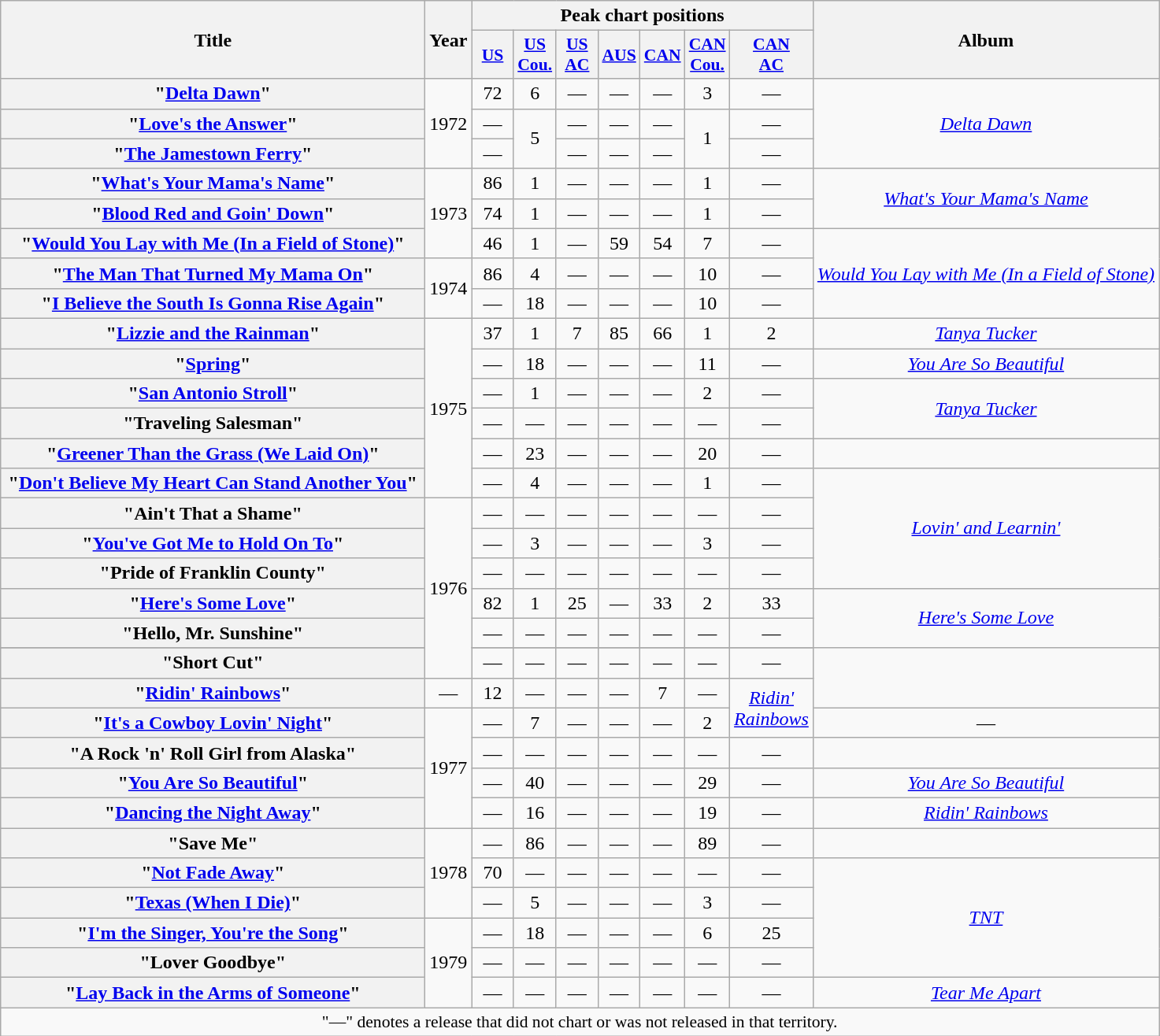<table class="wikitable plainrowheaders" style="text-align:center;" border="1">
<tr>
<th scope="col" rowspan="2" style="width:22em;">Title</th>
<th scope="col" rowspan="2">Year</th>
<th scope="col" colspan="7">Peak chart positions</th>
<th scope="col" rowspan="2">Album</th>
</tr>
<tr>
<th scope="col" style="width:2em;font-size:90%;"><a href='#'>US</a><br></th>
<th scope="col" style="width:2em;font-size:90%;"><a href='#'>US<br>Cou.</a><br></th>
<th scope="col" style="width:2em;font-size:90%;"><a href='#'>US<br>AC</a><br></th>
<th scope="col" style="width:2em;font-size:90%;"><a href='#'>AUS</a><br></th>
<th scope="col" style="width:2em;font-size:90%;"><a href='#'>CAN</a><br></th>
<th scope="col" style="width:2em;font-size:90%;"><a href='#'>CAN<br>Cou.</a><br></th>
<th scope="col" style="width:2em;font-size:90%;"><a href='#'>CAN<br>AC</a><br></th>
</tr>
<tr>
<th scope="row">"<a href='#'>Delta Dawn</a>"</th>
<td rowspan="3">1972</td>
<td>72</td>
<td>6</td>
<td>—</td>
<td>—</td>
<td>—</td>
<td>3</td>
<td>—</td>
<td rowspan="3"><em><a href='#'>Delta Dawn</a></em></td>
</tr>
<tr>
<th scope="row">"<a href='#'>Love's the Answer</a>"</th>
<td>—</td>
<td rowspan="2">5</td>
<td>—</td>
<td>—</td>
<td>—</td>
<td rowspan="2">1</td>
<td>—</td>
</tr>
<tr>
<th scope="row">"<a href='#'>The Jamestown Ferry</a>"</th>
<td>—</td>
<td>—</td>
<td>—</td>
<td>—</td>
<td>—</td>
</tr>
<tr>
<th scope="row">"<a href='#'>What's Your Mama's Name</a>"</th>
<td rowspan="3">1973</td>
<td>86</td>
<td>1</td>
<td>—</td>
<td>—</td>
<td>—</td>
<td>1</td>
<td>—</td>
<td rowspan="2"><em><a href='#'>What's Your Mama's Name</a></em></td>
</tr>
<tr>
<th scope="row">"<a href='#'>Blood Red and Goin' Down</a>"</th>
<td>74</td>
<td>1</td>
<td>—</td>
<td>—</td>
<td>—</td>
<td>1</td>
<td>—</td>
</tr>
<tr>
<th scope="row">"<a href='#'>Would You Lay with Me (In a Field of Stone)</a>"</th>
<td>46</td>
<td>1</td>
<td>—</td>
<td>59</td>
<td>54</td>
<td>7</td>
<td>—</td>
<td rowspan="3"><em><a href='#'>Would You Lay with Me (In a Field of Stone)</a></em></td>
</tr>
<tr>
<th scope="row">"<a href='#'>The Man That Turned My Mama On</a>"</th>
<td rowspan="2">1974</td>
<td>86</td>
<td>4</td>
<td>—</td>
<td>—</td>
<td>—</td>
<td>10</td>
<td>—</td>
</tr>
<tr>
<th scope="row">"<a href='#'>I Believe the South Is Gonna Rise Again</a>"</th>
<td>—</td>
<td>18</td>
<td>—</td>
<td>—</td>
<td>—</td>
<td>10</td>
<td>—</td>
</tr>
<tr>
<th scope="row">"<a href='#'>Lizzie and the Rainman</a>"</th>
<td rowspan="6">1975</td>
<td>37</td>
<td>1</td>
<td>7</td>
<td>85</td>
<td>66</td>
<td>1</td>
<td>2</td>
<td><em><a href='#'>Tanya Tucker</a></em></td>
</tr>
<tr>
<th scope="row">"<a href='#'>Spring</a>"</th>
<td>—</td>
<td>18</td>
<td>—</td>
<td>—</td>
<td>—</td>
<td>11</td>
<td>—</td>
<td><em><a href='#'>You Are So Beautiful</a></em></td>
</tr>
<tr>
<th scope="row">"<a href='#'>San Antonio Stroll</a>"</th>
<td>—</td>
<td>1</td>
<td>—</td>
<td>—</td>
<td>—</td>
<td>2</td>
<td>—</td>
<td rowspan = "2"><em><a href='#'>Tanya Tucker</a></em></td>
</tr>
<tr>
<th scope="row">"Traveling Salesman"</th>
<td>—</td>
<td>—</td>
<td>—</td>
<td>—</td>
<td>—</td>
<td>—</td>
<td>—</td>
</tr>
<tr>
<th scope="row">"<a href='#'>Greener Than the Grass (We Laid On)</a>"</th>
<td>—</td>
<td>23</td>
<td>—</td>
<td>—</td>
<td>—</td>
<td>20</td>
<td>—</td>
<td></td>
</tr>
<tr>
<th scope="row">"<a href='#'>Don't Believe My Heart Can Stand Another You</a>"</th>
<td>—</td>
<td>4</td>
<td>—</td>
<td>—</td>
<td>—</td>
<td>1</td>
<td>—</td>
<td rowspan="4"><em><a href='#'>Lovin' and Learnin'</a></em></td>
</tr>
<tr>
<th scope="row">"Ain't That a Shame"</th>
<td rowspan="7">1976</td>
<td>—</td>
<td>—</td>
<td>—</td>
<td>—</td>
<td>—</td>
<td>—</td>
<td>—</td>
</tr>
<tr>
<th scope="row">"<a href='#'>You've Got Me to Hold On To</a>"</th>
<td>—</td>
<td>3</td>
<td>—</td>
<td>—</td>
<td>—</td>
<td>3</td>
<td>—</td>
</tr>
<tr>
<th scope="row">"Pride of Franklin County"</th>
<td>—</td>
<td>—</td>
<td>—</td>
<td>—</td>
<td>—</td>
<td>—</td>
<td>—</td>
</tr>
<tr>
<th scope="row">"<a href='#'>Here's Some Love</a>"</th>
<td>82</td>
<td>1</td>
<td>25</td>
<td>—</td>
<td>33</td>
<td>2</td>
<td>33</td>
<td rowspan ="3"><em><a href='#'>Here's Some Love</a></em></td>
</tr>
<tr>
<th scope = "row">"Hello, Mr. Sunshine"</th>
<td>—</td>
<td>—</td>
<td>—</td>
<td>—</td>
<td>—</td>
<td>—</td>
<td>—</td>
</tr>
<tr>
</tr>
<tr>
<th scope = "row">"Short Cut"</th>
<td>—</td>
<td>—</td>
<td>—</td>
<td>—</td>
<td>—</td>
<td>—</td>
<td>—</td>
</tr>
<tr>
<th scope="row">"<a href='#'>Ridin' Rainbows</a>"</th>
<td>—</td>
<td>12</td>
<td>—</td>
<td>—</td>
<td>—</td>
<td>7</td>
<td>—</td>
<td rowspan="2"><em><a href='#'>Ridin' Rainbows</a></em></td>
</tr>
<tr>
<th scope="row">"<a href='#'>It's a Cowboy Lovin' Night</a>"</th>
<td rowspan="4">1977</td>
<td>—</td>
<td>7</td>
<td>—</td>
<td>—</td>
<td>—</td>
<td>2</td>
<td>—</td>
</tr>
<tr>
<th scope = "row">"A Rock 'n' Roll Girl from Alaska"</th>
<td>—</td>
<td>—</td>
<td>—</td>
<td>—</td>
<td>—</td>
<td>—</td>
<td>—</td>
<td></td>
</tr>
<tr>
<th scope="row">"<a href='#'>You Are So Beautiful</a>"</th>
<td>—</td>
<td>40</td>
<td>—</td>
<td>—</td>
<td>—</td>
<td>29</td>
<td>—</td>
<td><em><a href='#'>You Are So Beautiful</a></em></td>
</tr>
<tr>
<th scope="row">"<a href='#'>Dancing the Night Away</a>"</th>
<td>—</td>
<td>16</td>
<td>—</td>
<td>—</td>
<td>—</td>
<td>19</td>
<td>—</td>
<td><em><a href='#'>Ridin' Rainbows</a></em></td>
</tr>
<tr>
<th scope="row">"Save Me"</th>
<td rowspan="3">1978</td>
<td>—</td>
<td>86</td>
<td>—</td>
<td>—</td>
<td>—</td>
<td>89</td>
<td>—</td>
<td></td>
</tr>
<tr>
<th scope = "row">"<a href='#'>Not Fade Away</a>"</th>
<td>70</td>
<td>—</td>
<td>—</td>
<td>—</td>
<td>—</td>
<td>—</td>
<td>—</td>
<td rowspan="4"><em><a href='#'>TNT</a></em></td>
</tr>
<tr>
<th scope="row">"<a href='#'>Texas (When I Die)</a>"</th>
<td>—</td>
<td>5</td>
<td>—</td>
<td>—</td>
<td>—</td>
<td>3</td>
<td>—</td>
</tr>
<tr>
<th scope="row">"<a href='#'>I'm the Singer, You're the Song</a>"</th>
<td rowspan="3">1979</td>
<td>—</td>
<td>18</td>
<td>—</td>
<td>—</td>
<td>—</td>
<td>6</td>
<td>25</td>
</tr>
<tr>
<th scope = "row">"Lover Goodbye"</th>
<td>—</td>
<td>—</td>
<td>—</td>
<td>—</td>
<td>—</td>
<td>—</td>
<td>—</td>
</tr>
<tr>
<th scope="row">"<a href='#'>Lay Back in the Arms of Someone</a>"</th>
<td>—</td>
<td>—</td>
<td>—</td>
<td>—</td>
<td>—</td>
<td>—</td>
<td>—</td>
<td><em><a href='#'>Tear Me Apart</a></em></td>
</tr>
<tr>
<td colspan="10" style="font-size:90%">"—" denotes a release that did not chart or was not released in that territory.</td>
</tr>
</table>
